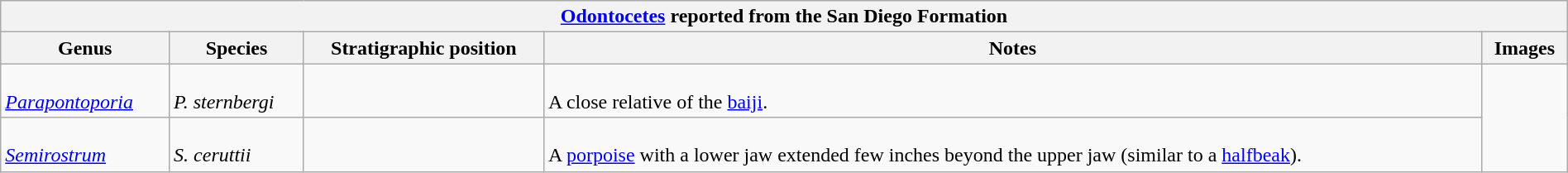<table class="wikitable" align="center" width="100%">
<tr>
<th colspan="5" align="center"><strong><a href='#'>Odontocetes</a> reported from the San Diego Formation</strong></th>
</tr>
<tr>
<th>Genus</th>
<th>Species</th>
<th>Stratigraphic position</th>
<th>Notes</th>
<th>Images</th>
</tr>
<tr>
<td><br><em><a href='#'>Parapontoporia</a></em></td>
<td><br><em>P. sternbergi</em></td>
<td></td>
<td><br>A close relative of the <a href='#'>baiji</a>.</td>
</tr>
<tr>
<td><br><em><a href='#'>Semirostrum</a></em></td>
<td><br><em>S. ceruttii</em></td>
<td></td>
<td><br>A <a href='#'>porpoise</a> with a lower jaw extended few inches beyond the upper jaw (similar to a <a href='#'>halfbeak</a>).</td>
</tr>
</table>
